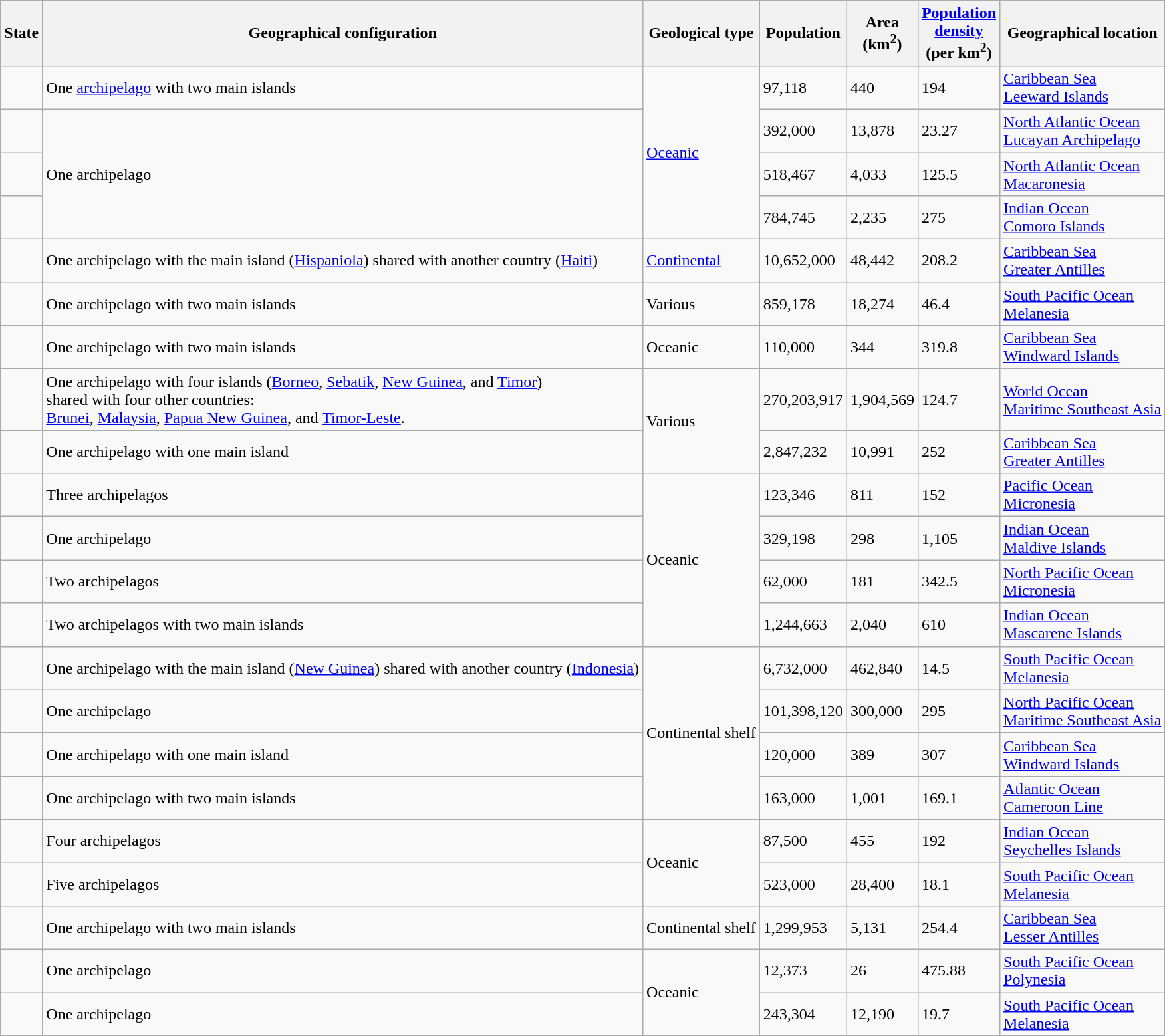<table class="wikitable sortable">
<tr>
<th>State</th>
<th>Geographical configuration</th>
<th>Geological type</th>
<th>Population</th>
<th>Area<br>(km<sup>2</sup>)</th>
<th><a href='#'>Population<br>density</a><br>(per km<sup>2</sup>)</th>
<th>Geographical location</th>
</tr>
<tr>
<td></td>
<td>One <a href='#'>archipelago</a> with two main islands</td>
<td rowspan="4"><a href='#'>Oceanic</a></td>
<td>97,118</td>
<td>440</td>
<td>194</td>
<td><a href='#'>Caribbean Sea</a><br><a href='#'>Leeward Islands</a></td>
</tr>
<tr>
<td><strong></strong></td>
<td rowspan="3">One archipelago</td>
<td>392,000</td>
<td>13,878</td>
<td>23.27</td>
<td><a href='#'>North Atlantic Ocean</a><br><a href='#'>Lucayan Archipelago</a></td>
</tr>
<tr>
<td></td>
<td>518,467</td>
<td>4,033</td>
<td>125.5</td>
<td><a href='#'>North Atlantic Ocean</a><br><a href='#'>Macaronesia</a></td>
</tr>
<tr>
<td></td>
<td>784,745</td>
<td>2,235</td>
<td>275</td>
<td><a href='#'>Indian Ocean</a><br><a href='#'>Comoro Islands</a></td>
</tr>
<tr>
<td></td>
<td>One archipelago with the main island (<a href='#'>Hispaniola</a>) shared with another country (<a href='#'>Haiti</a>)</td>
<td><a href='#'>Continental</a></td>
<td>10,652,000</td>
<td>48,442</td>
<td>208.2</td>
<td><a href='#'>Caribbean Sea</a><br><a href='#'>Greater Antilles</a></td>
</tr>
<tr>
<td><strong></strong></td>
<td>One archipelago with two main islands</td>
<td>Various</td>
<td>859,178</td>
<td>18,274</td>
<td>46.4</td>
<td><a href='#'>South Pacific Ocean</a><br><a href='#'>Melanesia</a></td>
</tr>
<tr>
<td></td>
<td>One archipelago with two main islands</td>
<td>Oceanic</td>
<td>110,000</td>
<td>344</td>
<td>319.8</td>
<td><a href='#'>Caribbean Sea</a><br><a href='#'>Windward Islands</a></td>
</tr>
<tr>
<td><strong></strong></td>
<td>One archipelago with four islands (<a href='#'>Borneo</a>, <a href='#'>Sebatik</a>, <a href='#'>New Guinea</a>, and <a href='#'>Timor</a>)<br>shared with four other countries:<br><a href='#'>Brunei</a>, <a href='#'>Malaysia</a>, <a href='#'>Papua New Guinea</a>, and <a href='#'>Timor-Leste</a>.</td>
<td rowspan="2">Various</td>
<td>270,203,917</td>
<td>1,904,569</td>
<td>124.7</td>
<td><a href='#'>World Ocean</a><br><a href='#'>Maritime Southeast Asia</a></td>
</tr>
<tr>
<td></td>
<td>One archipelago with one main island</td>
<td>2,847,232</td>
<td>10,991</td>
<td>252</td>
<td><a href='#'>Caribbean Sea</a><br><a href='#'>Greater Antilles</a></td>
</tr>
<tr>
<td></td>
<td>Three archipelagos</td>
<td rowspan="4">Oceanic</td>
<td>123,346</td>
<td>811</td>
<td>152</td>
<td><a href='#'>Pacific Ocean</a><br><a href='#'>Micronesia</a></td>
</tr>
<tr>
<td></td>
<td>One archipelago</td>
<td>329,198</td>
<td>298</td>
<td>1,105</td>
<td><a href='#'>Indian Ocean</a><br><a href='#'>Maldive Islands</a></td>
</tr>
<tr>
<td></td>
<td>Two archipelagos</td>
<td>62,000</td>
<td>181</td>
<td>342.5</td>
<td><a href='#'>North Pacific Ocean</a><br><a href='#'>Micronesia</a></td>
</tr>
<tr>
<td></td>
<td>Two archipelagos with two main islands</td>
<td>1,244,663</td>
<td>2,040</td>
<td>610</td>
<td><a href='#'>Indian Ocean</a><br><a href='#'>Mascarene Islands</a></td>
</tr>
<tr>
<td><strong></strong></td>
<td>One archipelago with the main island (<a href='#'>New Guinea</a>) shared with another country (<a href='#'>Indonesia</a>)</td>
<td rowspan="4">Continental shelf</td>
<td>6,732,000</td>
<td>462,840</td>
<td>14.5</td>
<td><a href='#'>South Pacific Ocean</a><br><a href='#'>Melanesia</a></td>
</tr>
<tr>
<td><strong></strong></td>
<td>One archipelago</td>
<td>101,398,120</td>
<td>300,000</td>
<td>295</td>
<td><a href='#'>North Pacific Ocean</a><br><a href='#'>Maritime Southeast Asia</a></td>
</tr>
<tr>
<td></td>
<td>One archipelago with one main island</td>
<td>120,000</td>
<td>389</td>
<td>307</td>
<td><a href='#'>Caribbean Sea</a><br><a href='#'>Windward Islands</a></td>
</tr>
<tr>
<td></td>
<td>One archipelago with two main islands</td>
<td>163,000</td>
<td>1,001</td>
<td>169.1</td>
<td><a href='#'>Atlantic Ocean</a><br><a href='#'>Cameroon Line</a></td>
</tr>
<tr>
<td></td>
<td>Four archipelagos</td>
<td rowspan="2">Oceanic</td>
<td>87,500</td>
<td>455</td>
<td>192</td>
<td><a href='#'>Indian Ocean</a><br><a href='#'>Seychelles Islands</a></td>
</tr>
<tr>
<td></td>
<td>Five archipelagos</td>
<td>523,000</td>
<td>28,400</td>
<td>18.1</td>
<td><a href='#'>South Pacific Ocean</a><br><a href='#'>Melanesia</a></td>
</tr>
<tr>
<td></td>
<td>One archipelago with two main islands</td>
<td>Continental shelf</td>
<td>1,299,953</td>
<td>5,131</td>
<td>254.4</td>
<td><a href='#'>Caribbean Sea</a><br><a href='#'>Lesser Antilles</a></td>
</tr>
<tr>
<td></td>
<td>One archipelago</td>
<td rowspan="2">Oceanic</td>
<td>12,373</td>
<td>26</td>
<td>475.88</td>
<td><a href='#'>South Pacific Ocean</a><br><a href='#'>Polynesia</a></td>
</tr>
<tr>
<td></td>
<td>One archipelago</td>
<td>243,304</td>
<td>12,190</td>
<td>19.7</td>
<td><a href='#'>South Pacific Ocean</a><br><a href='#'>Melanesia</a></td>
</tr>
</table>
